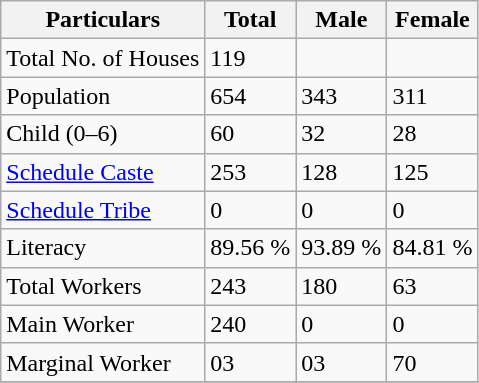<table class="wikitable sortable">
<tr>
<th>Particulars</th>
<th>Total</th>
<th>Male</th>
<th>Female</th>
</tr>
<tr>
<td>Total No. of Houses</td>
<td>119</td>
<td></td>
<td></td>
</tr>
<tr>
<td>Population</td>
<td>654</td>
<td>343</td>
<td>311</td>
</tr>
<tr>
<td>Child (0–6)</td>
<td>60</td>
<td>32</td>
<td>28</td>
</tr>
<tr>
<td><a href='#'>Schedule Caste</a></td>
<td>253</td>
<td>128</td>
<td>125</td>
</tr>
<tr>
<td><a href='#'>Schedule Tribe</a></td>
<td>0</td>
<td>0</td>
<td>0</td>
</tr>
<tr>
<td>Literacy</td>
<td>89.56 %</td>
<td>93.89 %</td>
<td>84.81  %</td>
</tr>
<tr>
<td>Total Workers</td>
<td>243</td>
<td>180</td>
<td>63</td>
</tr>
<tr>
<td>Main Worker</td>
<td>240</td>
<td>0</td>
<td>0</td>
</tr>
<tr>
<td>Marginal Worker</td>
<td>03</td>
<td>03</td>
<td>70</td>
</tr>
<tr>
</tr>
</table>
